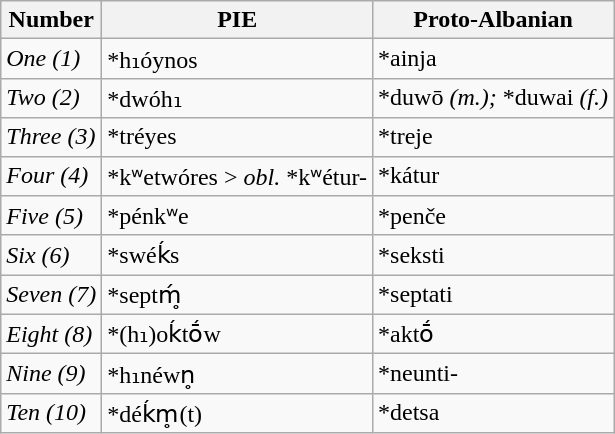<table class="wikitable sortable">
<tr>
<th>Number</th>
<th>PIE</th>
<th>Proto-Albanian</th>
</tr>
<tr>
<td><em>One (1)</em></td>
<td>*h₁óynos</td>
<td>*ainja</td>
</tr>
<tr>
<td><em>Two (2)</em></td>
<td>*dwóh₁</td>
<td>*duwō <em>(m.);</em> *duwai <em>(f.)</em></td>
</tr>
<tr>
<td><em>Three (3)</em></td>
<td>*tréyes</td>
<td>*treje</td>
</tr>
<tr>
<td><em>Four (4)</em></td>
<td>*kʷetwóres > <em>obl.</em> *kʷétur-</td>
<td>*kátur</td>
</tr>
<tr>
<td><em>Five (5)</em></td>
<td>*pénkʷe</td>
<td>*penče</td>
</tr>
<tr>
<td><em>Six (6)</em></td>
<td>*swéḱs</td>
<td>*seksti</td>
</tr>
<tr>
<td><em>Seven (7)</em></td>
<td>*septḿ̥</td>
<td>*septati</td>
</tr>
<tr>
<td><em>Eight (8)</em></td>
<td>*(h₁)oḱtṓw</td>
<td>*aktṓ</td>
</tr>
<tr>
<td><em>Nine (9)</em></td>
<td>*h₁néwn̥</td>
<td>*neunti-</td>
</tr>
<tr>
<td><em>Ten (10)</em></td>
<td>*déḱm̥(t)</td>
<td>*detsa</td>
</tr>
</table>
